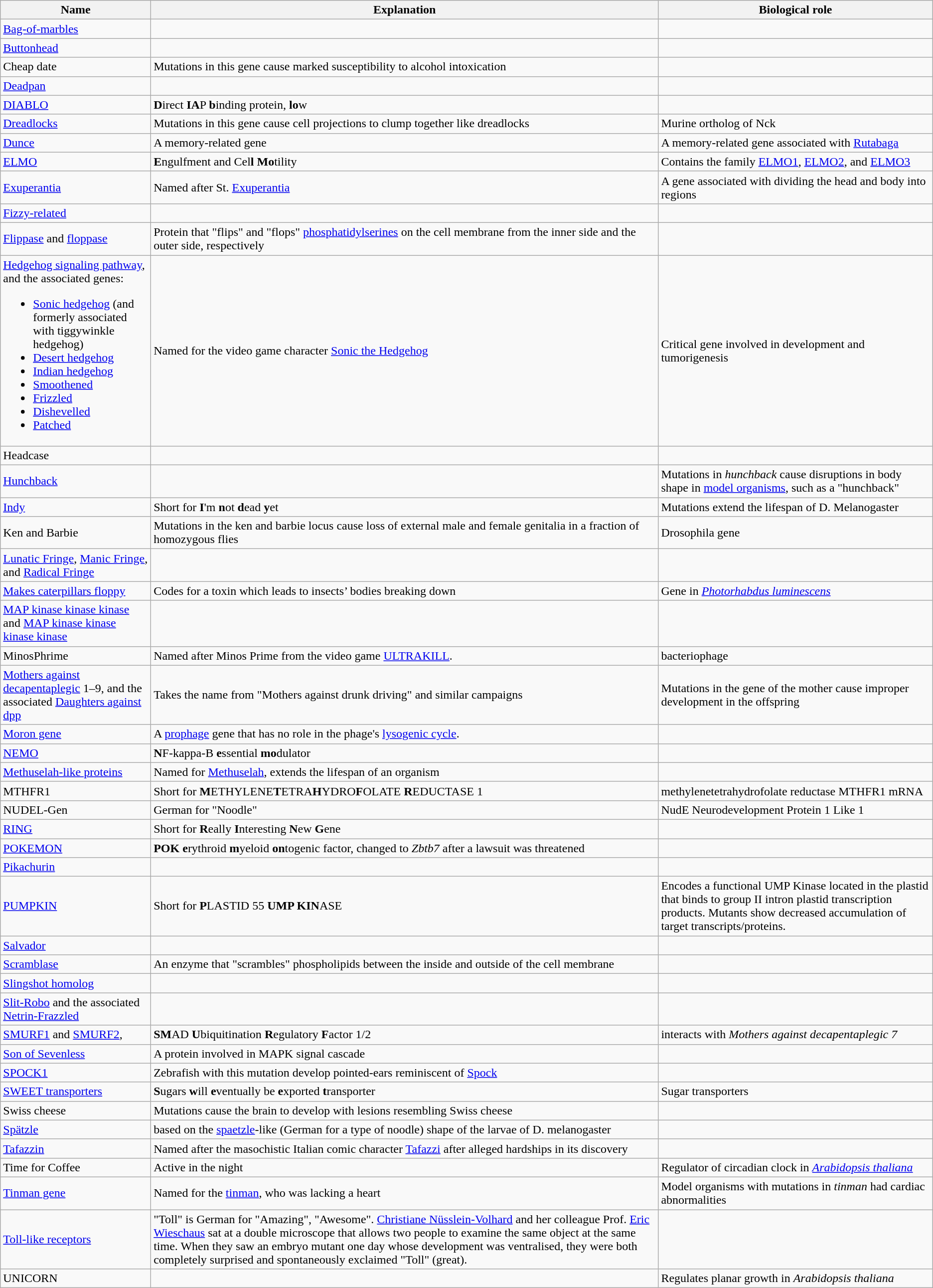<table class="wikitable">
<tr>
<th>Name</th>
<th>Explanation</th>
<th>Biological role</th>
</tr>
<tr>
<td><a href='#'>Bag-of-marbles</a></td>
<td></td>
<td></td>
</tr>
<tr>
<td><a href='#'>Buttonhead</a></td>
<td></td>
<td></td>
</tr>
<tr>
<td>Cheap date</td>
<td>Mutations in this gene cause marked susceptibility to alcohol intoxication</td>
<td></td>
</tr>
<tr>
<td><a href='#'>Deadpan</a></td>
<td></td>
<td></td>
</tr>
<tr>
<td><a href='#'>DIABLO</a></td>
<td><strong>D</strong>irect <strong>IA</strong>P <strong>b</strong>inding protein, <strong>lo</strong>w</td>
<td></td>
</tr>
<tr>
<td><a href='#'>Dreadlocks</a></td>
<td>Mutations in this gene cause cell projections to clump together like dreadlocks</td>
<td>Murine ortholog of Nck</td>
</tr>
<tr>
<td><a href='#'>Dunce</a></td>
<td>A memory-related gene</td>
<td>A memory-related gene associated with <a href='#'>Rutabaga</a></td>
</tr>
<tr>
<td><a href='#'>ELMO</a></td>
<td><strong>E</strong>ngulfment and Cel<strong>l Mo</strong>tility</td>
<td>Contains the family <a href='#'>ELMO1</a>, <a href='#'>ELMO2</a>, and <a href='#'>ELMO3</a></td>
</tr>
<tr>
<td><a href='#'>Exuperantia</a></td>
<td>Named after St. <a href='#'>Exuperantia</a></td>
<td>A gene associated with dividing the head and body into regions</td>
</tr>
<tr>
<td><a href='#'>Fizzy-related</a></td>
<td></td>
<td></td>
</tr>
<tr>
<td><a href='#'>Flippase</a> and  <a href='#'>floppase</a></td>
<td>Protein that "flips" and "flops" <a href='#'>phosphatidylserines</a> on the cell membrane from the inner side and the outer side, respectively</td>
<td></td>
</tr>
<tr>
<td><a href='#'>Hedgehog signaling pathway</a>, and the associated genes:<br><ul><li><a href='#'>Sonic hedgehog</a> (and formerly associated with tiggywinkle hedgehog)</li><li><a href='#'>Desert hedgehog</a></li><li><a href='#'>Indian hedgehog</a></li><li><a href='#'>Smoothened</a></li><li><a href='#'>Frizzled</a></li><li><a href='#'>Dishevelled</a></li><li><a href='#'>Patched</a></li></ul></td>
<td>Named for the video game character <a href='#'>Sonic the Hedgehog</a></td>
<td>Critical gene involved in development and tumorigenesis</td>
</tr>
<tr>
<td>Headcase</td>
<td></td>
<td></td>
</tr>
<tr>
<td><a href='#'>Hunchback</a></td>
<td></td>
<td>Mutations in <em>hunchback</em> cause disruptions in body shape in <a href='#'>model organisms</a>, such as a "hunchback"</td>
</tr>
<tr>
<td><a href='#'>Indy</a></td>
<td>Short for <strong>I</strong>'m <strong>n</strong>ot <strong>d</strong>ead <strong>y</strong>et</td>
<td>Mutations extend the lifespan of D. Melanogaster</td>
</tr>
<tr>
<td>Ken and Barbie</td>
<td>Mutations in the ken and barbie locus cause loss of external male and female genitalia in a fraction of homozygous flies</td>
<td>Drosophila gene</td>
</tr>
<tr>
<td><a href='#'>Lunatic Fringe</a>, <a href='#'>Manic Fringe</a>, and <a href='#'>Radical Fringe</a></td>
<td></td>
<td></td>
</tr>
<tr>
<td><a href='#'>Makes caterpillars floppy</a></td>
<td>Codes for a toxin which leads to insects’ bodies breaking down</td>
<td>Gene in <em><a href='#'>Photorhabdus luminescens</a></em></td>
</tr>
<tr>
<td><a href='#'>MAP kinase kinase kinase</a> and <a href='#'>MAP kinase kinase kinase kinase</a></td>
<td></td>
<td></td>
</tr>
<tr>
<td>MinosPhrime</td>
<td>Named after Minos Prime from the video game <a href='#'>ULTRAKILL</a>.</td>
<td>bacteriophage</td>
</tr>
<tr>
<td><a href='#'>Mothers against decapentaplegic</a> 1–9, and the associated <a href='#'>Daughters against dpp</a></td>
<td>Takes the name from "Mothers against drunk driving" and similar campaigns</td>
<td>Mutations in the gene of the mother cause improper development in the offspring</td>
</tr>
<tr>
<td><a href='#'>Moron gene</a></td>
<td>A <a href='#'>prophage</a> gene that has no role in the phage's <a href='#'>lysogenic cycle</a>.</td>
<td></td>
</tr>
<tr>
<td><a href='#'>NEMO</a></td>
<td><strong>N</strong>F-kappa-B <strong>e</strong>ssential <strong>mo</strong>dulator</td>
<td></td>
</tr>
<tr>
<td><a href='#'>Methuselah-like proteins</a></td>
<td>Named for <a href='#'>Methuselah</a>, extends the lifespan of an organism</td>
<td></td>
</tr>
<tr>
<td>MTHFR1</td>
<td>Short for <strong>M</strong>ETHYLENE<strong>T</strong>ETRA<strong>H</strong>YDRO<strong>F</strong>OLATE <strong>R</strong>EDUCTASE 1</td>
<td>methylenetetrahydrofolate reductase MTHFR1 mRNA</td>
</tr>
<tr>
<td>NUDEL-Gen</td>
<td>German for "Noodle"</td>
<td>NudE Neurodevelopment Protein 1 Like 1</td>
</tr>
<tr>
<td><a href='#'>RING</a></td>
<td>Short for <strong>R</strong>eally <strong>I</strong>nteresting <strong>N</strong>ew <strong>G</strong>ene</td>
<td></td>
</tr>
<tr>
<td><a href='#'>POKEMON</a></td>
<td><strong>POK</strong> <strong>e</strong>rythroid <strong>m</strong>yeloid <strong>on</strong>togenic factor, changed to <em>Zbtb7</em> after a lawsuit was threatened</td>
<td></td>
</tr>
<tr>
<td><a href='#'>Pikachurin</a></td>
<td></td>
<td></td>
</tr>
<tr>
<td><a href='#'>PUMPKIN</a></td>
<td>Short for <strong>P</strong>LASTID 55 <strong>UMP KIN</strong>ASE</td>
<td>Encodes a functional UMP Kinase located in the plastid that binds to group II intron plastid transcription products. Mutants show decreased accumulation of target transcripts/proteins.</td>
</tr>
<tr>
<td><a href='#'>Salvador</a></td>
<td></td>
<td></td>
</tr>
<tr>
<td><a href='#'>Scramblase</a></td>
<td>An enzyme that "scrambles" phospholipids between the inside and outside of the cell membrane</td>
<td></td>
</tr>
<tr>
<td><a href='#'>Slingshot homolog</a></td>
<td></td>
<td></td>
</tr>
<tr>
<td><a href='#'>Slit-Robo</a> and the associated <a href='#'>Netrin-Frazzled</a></td>
<td></td>
<td></td>
</tr>
<tr>
<td><a href='#'>SMURF1</a> and <a href='#'>SMURF2</a>,</td>
<td><strong>SM</strong>AD <strong>U</strong>biquitination <strong>R</strong>egulatory <strong>F</strong>actor 1/2</td>
<td>interacts with <em>Mothers against decapentaplegic 7</em></td>
</tr>
<tr>
<td><a href='#'>Son of Sevenless</a></td>
<td>A protein involved in MAPK signal cascade</td>
<td></td>
</tr>
<tr>
<td><a href='#'>SPOCK1</a></td>
<td>Zebrafish with this mutation develop pointed-ears reminiscent of <a href='#'>Spock</a></td>
<td></td>
</tr>
<tr>
<td><a href='#'>SWEET transporters</a></td>
<td><strong>S</strong>ugars <strong>w</strong>ill <strong>e</strong>ventually be <strong>e</strong>xported <strong>t</strong>ransporter</td>
<td>Sugar transporters</td>
</tr>
<tr>
<td>Swiss cheese</td>
<td>Mutations cause the brain to develop with lesions resembling Swiss cheese</td>
<td></td>
</tr>
<tr>
<td><a href='#'>Spätzle</a></td>
<td>based on the <a href='#'>spaetzle</a>-like (German for a type of noodle) shape of the larvae of D. melanogaster</td>
<td></td>
</tr>
<tr>
<td><a href='#'>Tafazzin</a></td>
<td>Named after the masochistic Italian comic character <a href='#'>Tafazzi</a> after alleged hardships in its discovery</td>
<td></td>
</tr>
<tr>
<td>Time for Coffee</td>
<td>Active in the night</td>
<td>Regulator of circadian clock in <em><a href='#'>Arabidopsis thaliana</a></em></td>
</tr>
<tr>
<td><a href='#'>Tinman gene</a></td>
<td>Named for the <a href='#'>tinman</a>, who was lacking a heart</td>
<td>Model organisms with mutations in <em>tinman</em> had cardiac abnormalities</td>
</tr>
<tr>
<td><a href='#'>Toll-like receptors</a></td>
<td>"Toll" is German for "Amazing", "Awesome". <a href='#'>Christiane Nüsslein-Volhard</a> and her colleague Prof. <a href='#'>Eric Wieschaus</a> sat at a double microscope that allows two people to examine the same object at the same time. When they saw an embryo mutant one day whose development was ventralised, they were both completely surprised and spontaneously exclaimed "Toll" (great).</td>
<td></td>
</tr>
<tr>
<td>UNICORN</td>
<td></td>
<td>Regulates planar growth in <em>Arabidopsis thaliana</em></td>
</tr>
</table>
